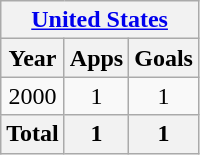<table class="wikitable" style="text-align:center">
<tr>
<th colspan=3><a href='#'>United States</a></th>
</tr>
<tr>
<th>Year</th>
<th>Apps</th>
<th>Goals</th>
</tr>
<tr>
<td>2000</td>
<td>1</td>
<td>1</td>
</tr>
<tr>
<th>Total</th>
<th>1</th>
<th>1</th>
</tr>
</table>
